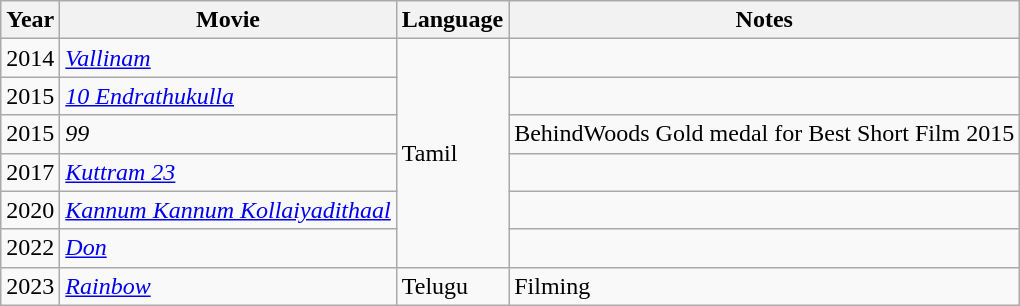<table class="wikitable" border="1">
<tr>
<th>Year</th>
<th>Movie</th>
<th>Language</th>
<th>Notes</th>
</tr>
<tr>
<td>2014</td>
<td><em><a href='#'>Vallinam</a></em></td>
<td rowspan="6">Tamil</td>
<td></td>
</tr>
<tr>
<td>2015</td>
<td><em><a href='#'>10 Endrathukulla</a></em></td>
<td></td>
</tr>
<tr>
<td>2015</td>
<td><em>99</em></td>
<td>BehindWoods Gold medal for Best Short Film 2015</td>
</tr>
<tr>
<td>2017</td>
<td><em><a href='#'>Kuttram 23</a></em></td>
<td></td>
</tr>
<tr>
<td>2020</td>
<td><em><a href='#'>Kannum Kannum Kollaiyadithaal</a></em></td>
<td></td>
</tr>
<tr>
<td>2022</td>
<td><em><a href='#'>Don</a></em></td>
<td></td>
</tr>
<tr>
<td>2023</td>
<td><em><a href='#'>Rainbow</a></em></td>
<td>Telugu</td>
<td>Filming</td>
</tr>
</table>
